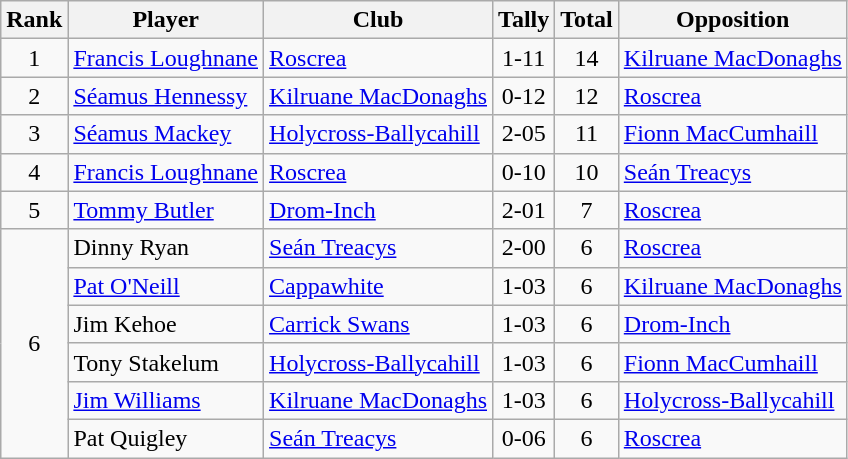<table class="wikitable">
<tr>
<th>Rank</th>
<th>Player</th>
<th>Club</th>
<th>Tally</th>
<th>Total</th>
<th>Opposition</th>
</tr>
<tr>
<td rowspan="1" style="text-align:center;">1</td>
<td><a href='#'>Francis Loughnane</a></td>
<td><a href='#'>Roscrea</a></td>
<td align=center>1-11</td>
<td align=center>14</td>
<td><a href='#'>Kilruane MacDonaghs</a></td>
</tr>
<tr>
<td rowspan="1" style="text-align:center;">2</td>
<td><a href='#'>Séamus Hennessy</a></td>
<td><a href='#'>Kilruane MacDonaghs</a></td>
<td align=center>0-12</td>
<td align=center>12</td>
<td><a href='#'>Roscrea</a></td>
</tr>
<tr>
<td rowspan="1" style="text-align:center;">3</td>
<td><a href='#'>Séamus Mackey</a></td>
<td><a href='#'>Holycross-Ballycahill</a></td>
<td align=center>2-05</td>
<td align=center>11</td>
<td><a href='#'>Fionn MacCumhaill</a></td>
</tr>
<tr>
<td rowspan="1" style="text-align:center;">4</td>
<td><a href='#'>Francis Loughnane</a></td>
<td><a href='#'>Roscrea</a></td>
<td align=center>0-10</td>
<td align=center>10</td>
<td><a href='#'>Seán Treacys</a></td>
</tr>
<tr>
<td rowspan="1" style="text-align:center;">5</td>
<td><a href='#'>Tommy Butler</a></td>
<td><a href='#'>Drom-Inch</a></td>
<td align=center>2-01</td>
<td align=center>7</td>
<td><a href='#'>Roscrea</a></td>
</tr>
<tr>
<td rowspan="6" style="text-align:center;">6</td>
<td>Dinny Ryan</td>
<td><a href='#'>Seán Treacys</a></td>
<td align=center>2-00</td>
<td align=center>6</td>
<td><a href='#'>Roscrea</a></td>
</tr>
<tr>
<td><a href='#'>Pat O'Neill</a></td>
<td><a href='#'>Cappawhite</a></td>
<td align=center>1-03</td>
<td align=center>6</td>
<td><a href='#'>Kilruane MacDonaghs</a></td>
</tr>
<tr>
<td>Jim Kehoe</td>
<td><a href='#'>Carrick Swans</a></td>
<td align=center>1-03</td>
<td align=center>6</td>
<td><a href='#'>Drom-Inch</a></td>
</tr>
<tr>
<td>Tony Stakelum</td>
<td><a href='#'>Holycross-Ballycahill</a></td>
<td align=center>1-03</td>
<td align=center>6</td>
<td><a href='#'>Fionn MacCumhaill</a></td>
</tr>
<tr>
<td><a href='#'>Jim Williams</a></td>
<td><a href='#'>Kilruane MacDonaghs</a></td>
<td align=center>1-03</td>
<td align=center>6</td>
<td><a href='#'>Holycross-Ballycahill</a></td>
</tr>
<tr>
<td>Pat Quigley</td>
<td><a href='#'>Seán Treacys</a></td>
<td align=center>0-06</td>
<td align=center>6</td>
<td><a href='#'>Roscrea</a></td>
</tr>
</table>
